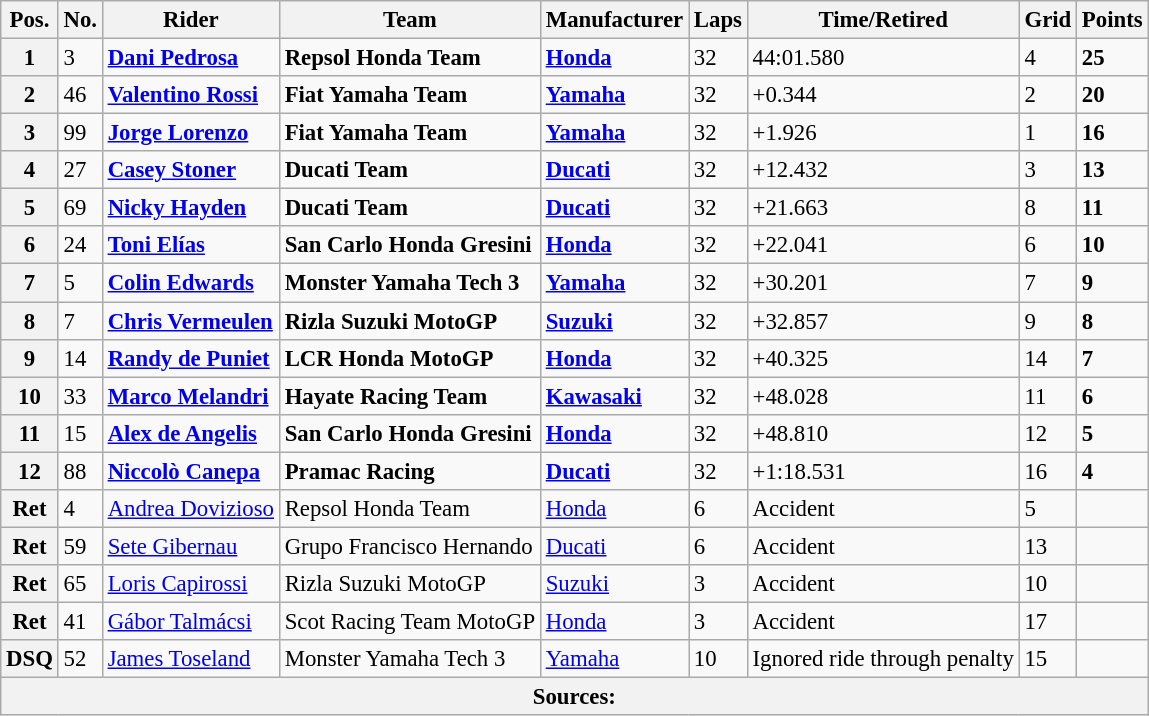<table class="wikitable" style="font-size: 95%;">
<tr>
<th>Pos.</th>
<th>No.</th>
<th>Rider</th>
<th>Team</th>
<th>Manufacturer</th>
<th>Laps</th>
<th>Time/Retired</th>
<th>Grid</th>
<th>Points</th>
</tr>
<tr>
<th>1</th>
<td>3</td>
<td> <strong><a href='#'>Dani Pedrosa</a></strong></td>
<td><strong>Repsol Honda Team</strong></td>
<td><strong><a href='#'>Honda</a></strong></td>
<td>32</td>
<td>44:01.580</td>
<td>4</td>
<td><strong>25</strong></td>
</tr>
<tr>
<th>2</th>
<td>46</td>
<td> <strong><a href='#'>Valentino Rossi</a></strong></td>
<td><strong>Fiat Yamaha Team</strong></td>
<td><strong><a href='#'>Yamaha</a></strong></td>
<td>32</td>
<td>+0.344</td>
<td>2</td>
<td><strong>20</strong></td>
</tr>
<tr>
<th>3</th>
<td>99</td>
<td> <strong><a href='#'>Jorge Lorenzo</a></strong></td>
<td><strong>Fiat Yamaha Team</strong></td>
<td><strong><a href='#'>Yamaha</a></strong></td>
<td>32</td>
<td>+1.926</td>
<td>1</td>
<td><strong>16</strong></td>
</tr>
<tr>
<th>4</th>
<td>27</td>
<td> <strong><a href='#'>Casey Stoner</a></strong></td>
<td><strong>Ducati Team</strong></td>
<td><strong><a href='#'>Ducati</a></strong></td>
<td>32</td>
<td>+12.432</td>
<td>3</td>
<td><strong>13</strong></td>
</tr>
<tr>
<th>5</th>
<td>69</td>
<td> <strong><a href='#'>Nicky Hayden</a></strong></td>
<td><strong>Ducati Team</strong></td>
<td><strong><a href='#'>Ducati</a></strong></td>
<td>32</td>
<td>+21.663</td>
<td>8</td>
<td><strong>11</strong></td>
</tr>
<tr>
<th>6</th>
<td>24</td>
<td> <strong><a href='#'>Toni Elías</a></strong></td>
<td><strong>San Carlo Honda Gresini</strong></td>
<td><strong><a href='#'>Honda</a></strong></td>
<td>32</td>
<td>+22.041</td>
<td>6</td>
<td><strong>10</strong></td>
</tr>
<tr>
<th>7</th>
<td>5</td>
<td> <strong><a href='#'>Colin Edwards</a></strong></td>
<td><strong>Monster Yamaha Tech 3</strong></td>
<td><strong><a href='#'>Yamaha</a></strong></td>
<td>32</td>
<td>+30.201</td>
<td>7</td>
<td><strong>9</strong></td>
</tr>
<tr>
<th>8</th>
<td>7</td>
<td> <strong><a href='#'>Chris Vermeulen</a></strong></td>
<td><strong>Rizla Suzuki MotoGP</strong></td>
<td><strong><a href='#'>Suzuki</a></strong></td>
<td>32</td>
<td>+32.857</td>
<td>9</td>
<td><strong>8</strong></td>
</tr>
<tr>
<th>9</th>
<td>14</td>
<td> <strong><a href='#'>Randy de Puniet</a></strong></td>
<td><strong>LCR Honda MotoGP</strong></td>
<td><strong><a href='#'>Honda</a></strong></td>
<td>32</td>
<td>+40.325</td>
<td>14</td>
<td><strong>7</strong></td>
</tr>
<tr>
<th>10</th>
<td>33</td>
<td> <strong><a href='#'>Marco Melandri</a></strong></td>
<td><strong>Hayate Racing Team</strong></td>
<td><strong><a href='#'>Kawasaki</a></strong></td>
<td>32</td>
<td>+48.028</td>
<td>11</td>
<td><strong>6</strong></td>
</tr>
<tr>
<th>11</th>
<td>15</td>
<td> <strong><a href='#'>Alex de Angelis</a></strong></td>
<td><strong>San Carlo Honda Gresini</strong></td>
<td><strong><a href='#'>Honda</a></strong></td>
<td>32</td>
<td>+48.810</td>
<td>12</td>
<td><strong>5</strong></td>
</tr>
<tr>
<th>12</th>
<td>88</td>
<td> <strong><a href='#'>Niccolò Canepa</a></strong></td>
<td><strong>Pramac Racing</strong></td>
<td><strong><a href='#'>Ducati</a></strong></td>
<td>32</td>
<td>+1:18.531</td>
<td>16</td>
<td><strong>4</strong></td>
</tr>
<tr>
<th>Ret</th>
<td>4</td>
<td> <a href='#'>Andrea Dovizioso</a></td>
<td>Repsol Honda Team</td>
<td><a href='#'>Honda</a></td>
<td>6</td>
<td>Accident</td>
<td>5</td>
<td></td>
</tr>
<tr>
<th>Ret</th>
<td>59</td>
<td> <a href='#'>Sete Gibernau</a></td>
<td>Grupo Francisco Hernando</td>
<td><a href='#'>Ducati</a></td>
<td>6</td>
<td>Accident</td>
<td>13</td>
<td></td>
</tr>
<tr>
<th>Ret</th>
<td>65</td>
<td> <a href='#'>Loris Capirossi</a></td>
<td>Rizla Suzuki MotoGP</td>
<td><a href='#'>Suzuki</a></td>
<td>3</td>
<td>Accident</td>
<td>10</td>
<td></td>
</tr>
<tr>
<th>Ret</th>
<td>41</td>
<td> <a href='#'>Gábor Talmácsi</a></td>
<td>Scot Racing Team MotoGP</td>
<td><a href='#'>Honda</a></td>
<td>3</td>
<td>Accident</td>
<td>17</td>
<td></td>
</tr>
<tr>
<th>DSQ</th>
<td>52</td>
<td> <a href='#'>James Toseland</a></td>
<td>Monster Yamaha Tech 3</td>
<td><a href='#'>Yamaha</a></td>
<td>10</td>
<td>Ignored ride through penalty</td>
<td>15</td>
<td></td>
</tr>
<tr>
<th colspan=9>Sources:</th>
</tr>
</table>
